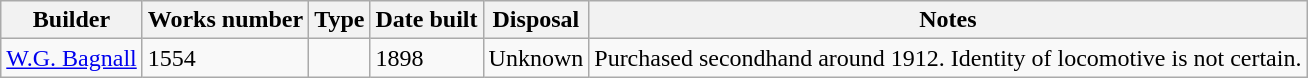<table class="wikitable">
<tr>
<th>Builder</th>
<th>Works number</th>
<th>Type</th>
<th>Date built</th>
<th>Disposal</th>
<th>Notes</th>
</tr>
<tr>
<td><a href='#'>W.G. Bagnall</a></td>
<td>1554</td>
<td></td>
<td>1898</td>
<td>Unknown</td>
<td>Purchased secondhand around 1912. Identity of locomotive is not certain.</td>
</tr>
</table>
